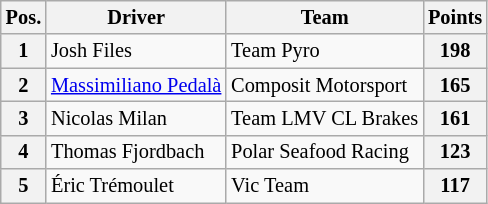<table class="wikitable" style="font-size: 85%">
<tr>
<th>Pos.</th>
<th>Driver</th>
<th>Team</th>
<th>Points</th>
</tr>
<tr>
<th>1</th>
<td> Josh Files</td>
<td> Team Pyro</td>
<th>198</th>
</tr>
<tr>
<th>2</th>
<td> <a href='#'>Massimiliano Pedalà</a></td>
<td> Composit Motorsport</td>
<th>165</th>
</tr>
<tr>
<th>3</th>
<td> Nicolas Milan</td>
<td> Team LMV CL Brakes</td>
<th>161</th>
</tr>
<tr>
<th>4</th>
<td> Thomas Fjordbach</td>
<td> Polar Seafood Racing</td>
<th>123</th>
</tr>
<tr>
<th>5</th>
<td> Éric Trémoulet</td>
<td> Vic Team</td>
<th>117</th>
</tr>
</table>
